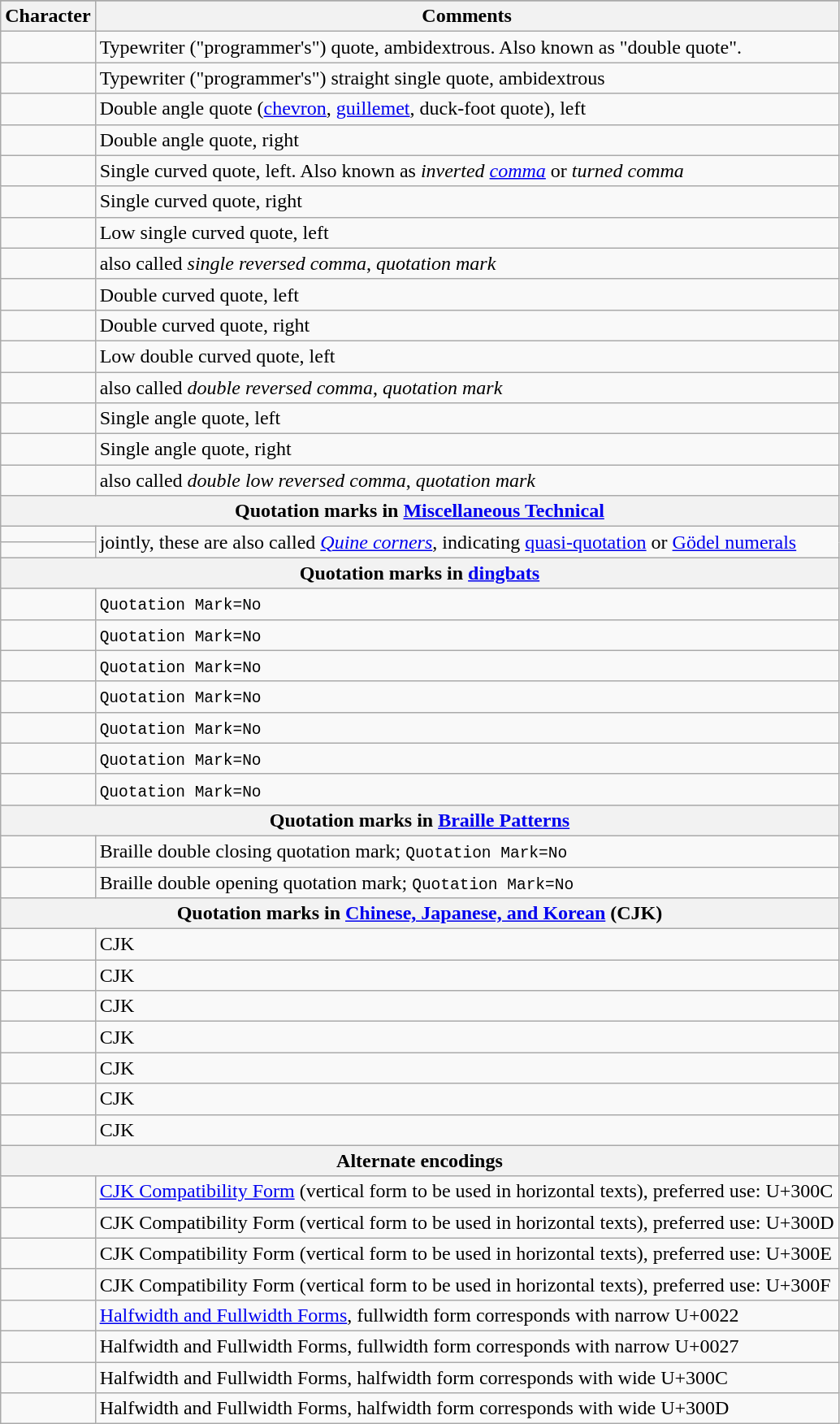<table class="wikitable" | id="unicode_quote_table">
<tr>
</tr>
<tr>
<th>Character</th>
<th>Comments</th>
</tr>
<tr>
<td style="text-align:center;"></td>
<td>Typewriter ("programmer's") quote, ambidextrous. Also known as "double quote".</td>
</tr>
<tr>
<td style="text-align:center;"></td>
<td>Typewriter ("programmer's") straight single quote, ambidextrous</td>
</tr>
<tr>
<td style="text-align:center;"></td>
<td>Double angle quote (<a href='#'>chevron</a>, <a href='#'>guillemet</a>, duck-foot quote), left</td>
</tr>
<tr>
<td style="text-align:center;"></td>
<td>Double angle quote, right</td>
</tr>
<tr>
<td style="text-align:center;"></td>
<td>Single curved quote, left. Also known as <em>inverted <a href='#'>comma</a></em> or <em>turned comma</em></td>
</tr>
<tr>
<td style="text-align:center;"></td>
<td>Single curved quote, right</td>
</tr>
<tr>
<td style="text-align:center;"></td>
<td>Low single curved quote, left</td>
</tr>
<tr>
<td style="text-align:center;"></td>
<td>also called <em>single reversed comma</em>, <em>quotation mark</em></td>
</tr>
<tr>
<td style="text-align:center;"></td>
<td>Double curved quote, left</td>
</tr>
<tr>
<td style="text-align:center;"></td>
<td>Double curved quote, right</td>
</tr>
<tr>
<td style="text-align:center;"></td>
<td>Low double curved quote, left</td>
</tr>
<tr>
<td style="text-align:center;"></td>
<td>also called <em>double reversed comma</em>, <em>quotation mark</em></td>
</tr>
<tr>
<td style="text-align:center;"></td>
<td>Single angle quote, left</td>
</tr>
<tr>
<td style="text-align:center;"></td>
<td>Single angle quote, right</td>
</tr>
<tr>
<td style="text-align:center;"></td>
<td>also called <em>double low reversed comma</em>, <em>quotation mark</em></td>
</tr>
<tr>
<th colspan=2>Quotation marks in <a href='#'>Miscellaneous Technical</a></th>
</tr>
<tr>
<td style="text-align:center;"></td>
<td rowspan="2">jointly, these are also called <em><a href='#'>Quine corners</a></em>, indicating <a href='#'>quasi-quotation</a> or <a href='#'>Gödel numerals</a></td>
</tr>
<tr>
<td style="text-align:center;"></td>
</tr>
<tr>
<th colspan=2>Quotation marks in <a href='#'>dingbats</a></th>
</tr>
<tr>
<td style="text-align:center;"></td>
<td><code>Quotation Mark=No</code></td>
</tr>
<tr>
<td style="text-align:center;"></td>
<td><code>Quotation Mark=No</code></td>
</tr>
<tr>
<td style="text-align:center;"></td>
<td><code>Quotation Mark=No</code></td>
</tr>
<tr>
<td style="text-align:center;"></td>
<td><code>Quotation Mark=No</code></td>
</tr>
<tr>
<td style="text-align:center;"></td>
<td><code>Quotation Mark=No</code></td>
</tr>
<tr>
<td style="text-align:center;"></td>
<td><code>Quotation Mark=No</code></td>
</tr>
<tr>
<td style="text-align:center;"></td>
<td><code>Quotation Mark=No</code></td>
</tr>
<tr>
<th colspan=2>Quotation marks in <a href='#'>Braille Patterns</a></th>
</tr>
<tr>
<td style="text-align:center;"></td>
<td>Braille double closing quotation mark; <code>Quotation Mark=No</code></td>
</tr>
<tr>
<td style="text-align:center;"></td>
<td>Braille double opening quotation mark; <code>Quotation Mark=No</code></td>
</tr>
<tr>
<th colspan=2>Quotation marks in <a href='#'>Chinese, Japanese, and Korean</a> (CJK)</th>
</tr>
<tr>
<td style="text-align:center;"></td>
<td>CJK</td>
</tr>
<tr>
<td style="text-align:center;"></td>
<td>CJK</td>
</tr>
<tr>
<td style="text-align:center;"></td>
<td>CJK</td>
</tr>
<tr>
<td style="text-align:center;"></td>
<td>CJK</td>
</tr>
<tr>
<td style="text-align:center;"></td>
<td>CJK</td>
</tr>
<tr>
<td style="text-align:center;"></td>
<td>CJK</td>
</tr>
<tr>
<td style="text-align:center;"></td>
<td>CJK</td>
</tr>
<tr>
<th colspan=2>Alternate encodings</th>
</tr>
<tr>
<td style="text-align:center;"></td>
<td><a href='#'>CJK Compatibility Form</a> (vertical form to be used in horizontal texts), preferred use: U+300C</td>
</tr>
<tr>
<td style="text-align:center;"></td>
<td>CJK Compatibility Form (vertical form to be used in horizontal texts), preferred use: U+300D</td>
</tr>
<tr>
<td style="text-align:center;"></td>
<td>CJK Compatibility Form (vertical form to be used in horizontal texts), preferred use: U+300E</td>
</tr>
<tr>
<td style="text-align:center;"></td>
<td>CJK Compatibility Form (vertical form to be used in horizontal texts), preferred use: U+300F</td>
</tr>
<tr>
<td style="text-align:center;"></td>
<td><a href='#'>Halfwidth and Fullwidth Forms</a>, fullwidth form corresponds with narrow U+0022</td>
</tr>
<tr>
<td style="text-align:center;"></td>
<td>Halfwidth and Fullwidth Forms, fullwidth form corresponds with narrow U+0027</td>
</tr>
<tr>
<td style="text-align:center;"></td>
<td>Halfwidth and Fullwidth Forms, halfwidth form corresponds with wide U+300C</td>
</tr>
<tr>
<td style="text-align:center;"></td>
<td>Halfwidth and Fullwidth Forms, halfwidth form corresponds with wide U+300D</td>
</tr>
</table>
